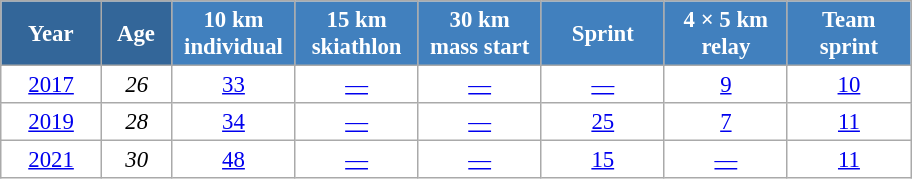<table class="wikitable" style="font-size:95%; text-align:center; border:grey solid 1px; border-collapse:collapse; background:#ffffff;">
<tr>
<th style="background-color:#369; color:white; width:60px;"> Year </th>
<th style="background-color:#369; color:white; width:40px;"> Age </th>
<th style="background-color:#4180be; color:white; width:75px;"> 10 km <br> individual </th>
<th style="background-color:#4180be; color:white; width:75px;"> 15 km <br> skiathlon </th>
<th style="background-color:#4180be; color:white; width:75px;"> 30 km <br> mass start </th>
<th style="background-color:#4180be; color:white; width:75px;"> Sprint </th>
<th style="background-color:#4180be; color:white; width:75px;"> 4 × 5 km <br> relay </th>
<th style="background-color:#4180be; color:white; width:75px;"> Team <br> sprint </th>
</tr>
<tr>
<td><a href='#'>2017</a></td>
<td><em>26</em></td>
<td><a href='#'>33</a></td>
<td><a href='#'>—</a></td>
<td><a href='#'>—</a></td>
<td><a href='#'>—</a></td>
<td><a href='#'>9</a></td>
<td><a href='#'>10</a></td>
</tr>
<tr>
<td><a href='#'>2019</a></td>
<td><em>28</em></td>
<td><a href='#'>34</a></td>
<td><a href='#'>—</a></td>
<td><a href='#'>—</a></td>
<td><a href='#'>25</a></td>
<td><a href='#'>7</a></td>
<td><a href='#'>11</a></td>
</tr>
<tr>
<td><a href='#'>2021</a></td>
<td><em>30</em></td>
<td><a href='#'>48</a></td>
<td><a href='#'>—</a></td>
<td><a href='#'>—</a></td>
<td><a href='#'>15</a></td>
<td><a href='#'>—</a></td>
<td><a href='#'>11</a></td>
</tr>
</table>
